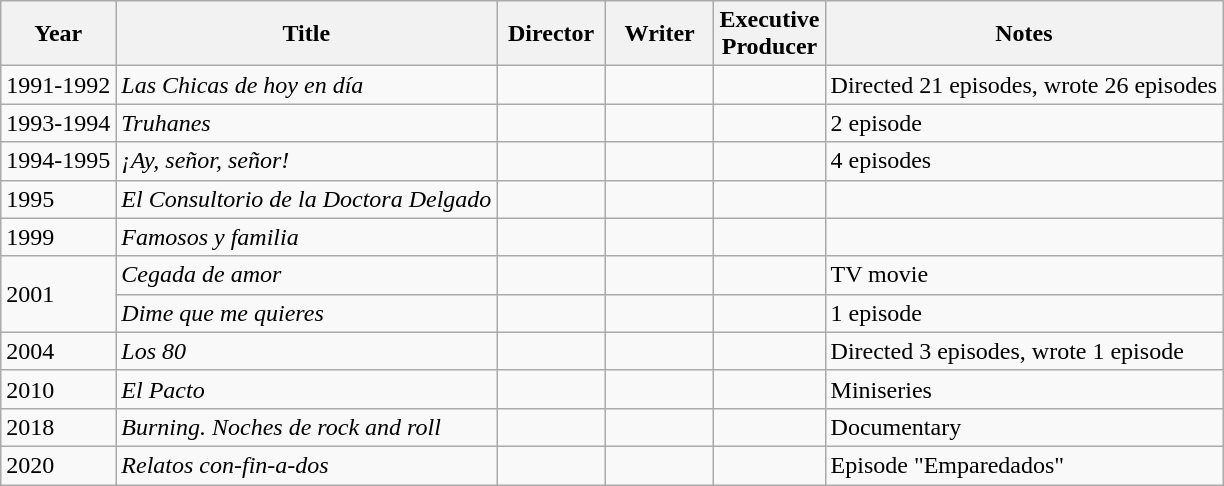<table class="wikitable">
<tr>
<th>Year</th>
<th>Title</th>
<th width="65">Director</th>
<th width="65">Writer</th>
<th>Executive<br>Producer</th>
<th>Notes</th>
</tr>
<tr>
<td>1991-1992</td>
<td><em>Las Chicas de hoy en día</em></td>
<td></td>
<td></td>
<td></td>
<td>Directed 21 episodes, wrote 26 episodes</td>
</tr>
<tr>
<td>1993-1994</td>
<td><em>Truhanes</em></td>
<td></td>
<td></td>
<td></td>
<td>2 episode</td>
</tr>
<tr>
<td>1994-1995</td>
<td><em>¡Ay, señor, señor!</em></td>
<td></td>
<td></td>
<td></td>
<td>4 episodes</td>
</tr>
<tr>
<td>1995</td>
<td><em>El Consultorio de la Doctora Delgado</em></td>
<td></td>
<td></td>
<td></td>
<td></td>
</tr>
<tr>
<td>1999</td>
<td><em>Famosos y familia</em></td>
<td></td>
<td></td>
<td></td>
<td></td>
</tr>
<tr>
<td rowspan="2">2001</td>
<td><em>Cegada de amor</em></td>
<td></td>
<td></td>
<td></td>
<td>TV movie</td>
</tr>
<tr>
<td><em>Dime que me quieres</em></td>
<td></td>
<td></td>
<td></td>
<td>1 episode</td>
</tr>
<tr>
<td>2004</td>
<td><em>Los 80</em></td>
<td></td>
<td></td>
<td></td>
<td>Directed 3 episodes, wrote 1 episode</td>
</tr>
<tr>
<td>2010</td>
<td><em>El Pacto</em></td>
<td></td>
<td></td>
<td></td>
<td>Miniseries</td>
</tr>
<tr>
<td>2018</td>
<td><em>Burning. Noches de rock and roll</em></td>
<td></td>
<td></td>
<td></td>
<td>Documentary</td>
</tr>
<tr>
<td>2020</td>
<td><em>Relatos con-fin-a-dos</em></td>
<td></td>
<td></td>
<td></td>
<td>Episode "Emparedados"</td>
</tr>
</table>
